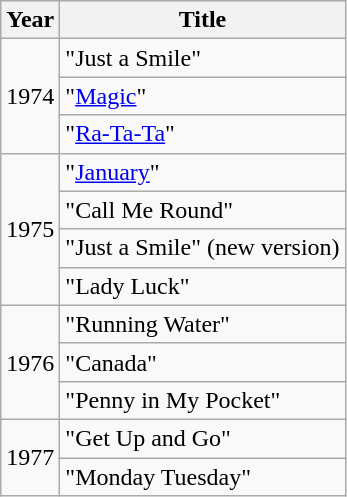<table class="wikitable">
<tr>
<th>Year</th>
<th>Title</th>
</tr>
<tr>
<td rowspan="3">1974</td>
<td>"Just a Smile"</td>
</tr>
<tr>
<td>"<a href='#'>Magic</a>"</td>
</tr>
<tr>
<td>"<a href='#'>Ra-Ta-Ta</a>"</td>
</tr>
<tr>
<td rowspan="4">1975</td>
<td>"<a href='#'>January</a>"</td>
</tr>
<tr>
<td>"Call Me Round"</td>
</tr>
<tr>
<td>"Just a Smile" (new version)</td>
</tr>
<tr>
<td>"Lady Luck"</td>
</tr>
<tr>
<td rowspan="3">1976</td>
<td>"Running Water"</td>
</tr>
<tr>
<td>"Canada"</td>
</tr>
<tr>
<td>"Penny in My Pocket"</td>
</tr>
<tr>
<td rowspan="2">1977</td>
<td>"Get Up and Go"</td>
</tr>
<tr>
<td>"Monday Tuesday"</td>
</tr>
</table>
